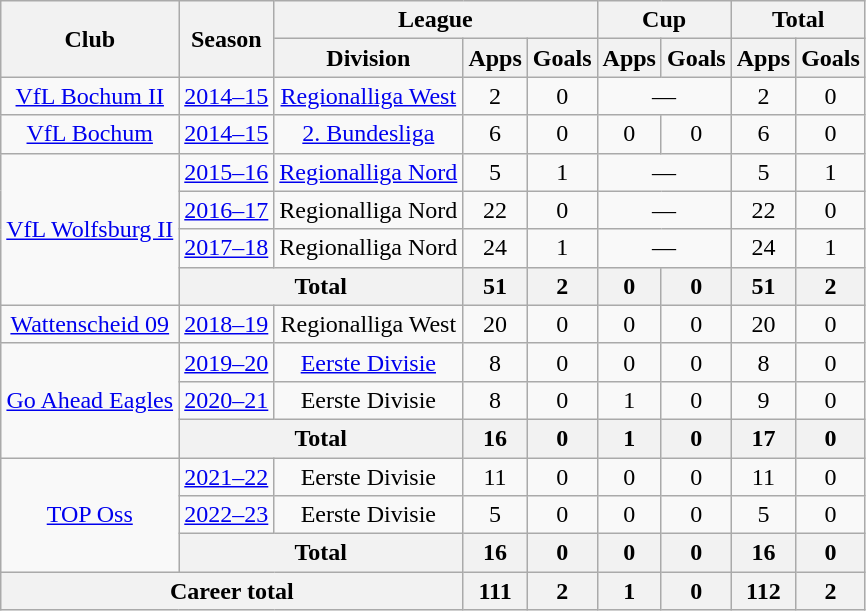<table class="wikitable" style="text-align:center">
<tr>
<th rowspan="2">Club</th>
<th rowspan="2">Season</th>
<th colspan="3">League</th>
<th colspan="2">Cup</th>
<th colspan="2">Total</th>
</tr>
<tr>
<th>Division</th>
<th>Apps</th>
<th>Goals</th>
<th>Apps</th>
<th>Goals</th>
<th>Apps</th>
<th>Goals</th>
</tr>
<tr>
<td><a href='#'>VfL Bochum II</a></td>
<td><a href='#'>2014–15</a></td>
<td><a href='#'>Regionalliga West</a></td>
<td>2</td>
<td>0</td>
<td colspan="2">—</td>
<td>2</td>
<td>0</td>
</tr>
<tr>
<td><a href='#'>VfL Bochum</a></td>
<td><a href='#'>2014–15</a></td>
<td><a href='#'>2. Bundesliga</a></td>
<td>6</td>
<td>0</td>
<td>0</td>
<td>0</td>
<td>6</td>
<td>0</td>
</tr>
<tr>
<td rowspan="4"><a href='#'>VfL Wolfsburg II</a></td>
<td><a href='#'>2015–16</a></td>
<td><a href='#'>Regionalliga Nord</a></td>
<td>5</td>
<td>1</td>
<td colspan="2">—</td>
<td>5</td>
<td>1</td>
</tr>
<tr>
<td><a href='#'>2016–17</a></td>
<td>Regionalliga Nord</td>
<td>22</td>
<td>0</td>
<td colspan="2">—</td>
<td>22</td>
<td>0</td>
</tr>
<tr>
<td><a href='#'>2017–18</a></td>
<td>Regionalliga Nord</td>
<td>24</td>
<td>1</td>
<td colspan="2">—</td>
<td>24</td>
<td>1</td>
</tr>
<tr>
<th colspan="2">Total</th>
<th>51</th>
<th>2</th>
<th>0</th>
<th>0</th>
<th>51</th>
<th>2</th>
</tr>
<tr>
<td><a href='#'>Wattenscheid 09</a></td>
<td><a href='#'>2018–19</a></td>
<td>Regionalliga West</td>
<td>20</td>
<td>0</td>
<td>0</td>
<td>0</td>
<td>20</td>
<td>0</td>
</tr>
<tr>
<td rowspan="3"><a href='#'>Go Ahead Eagles</a></td>
<td><a href='#'>2019–20</a></td>
<td><a href='#'>Eerste Divisie</a></td>
<td>8</td>
<td>0</td>
<td>0</td>
<td>0</td>
<td>8</td>
<td>0</td>
</tr>
<tr>
<td><a href='#'>2020–21</a></td>
<td>Eerste Divisie</td>
<td>8</td>
<td>0</td>
<td>1</td>
<td>0</td>
<td>9</td>
<td>0</td>
</tr>
<tr>
<th colspan="2">Total</th>
<th>16</th>
<th>0</th>
<th>1</th>
<th>0</th>
<th>17</th>
<th>0</th>
</tr>
<tr>
<td rowspan="3"><a href='#'>TOP Oss</a></td>
<td><a href='#'>2021–22</a></td>
<td>Eerste Divisie</td>
<td>11</td>
<td>0</td>
<td>0</td>
<td>0</td>
<td>11</td>
<td>0</td>
</tr>
<tr>
<td><a href='#'>2022–23</a></td>
<td>Eerste Divisie</td>
<td>5</td>
<td>0</td>
<td>0</td>
<td>0</td>
<td>5</td>
<td>0</td>
</tr>
<tr>
<th colspan="2">Total</th>
<th>16</th>
<th>0</th>
<th>0</th>
<th>0</th>
<th>16</th>
<th>0</th>
</tr>
<tr>
<th colspan="3">Career total</th>
<th>111</th>
<th>2</th>
<th>1</th>
<th>0</th>
<th>112</th>
<th>2</th>
</tr>
</table>
